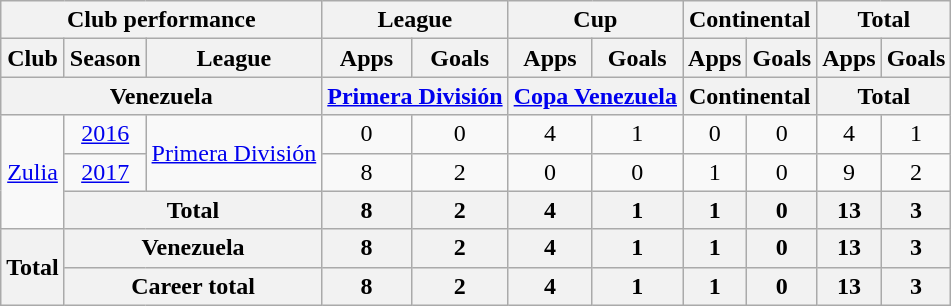<table class="wikitable" style="text-align:center">
<tr>
<th colspan=3>Club performance</th>
<th colspan=2>League</th>
<th colspan=2>Cup</th>
<th colspan=2>Continental</th>
<th colspan=2>Total</th>
</tr>
<tr>
<th>Club</th>
<th>Season</th>
<th>League</th>
<th>Apps</th>
<th>Goals</th>
<th>Apps</th>
<th>Goals</th>
<th>Apps</th>
<th>Goals</th>
<th>Apps</th>
<th>Goals</th>
</tr>
<tr>
<th colspan=3>Venezuela</th>
<th colspan=2><a href='#'>Primera División</a></th>
<th colspan=2><a href='#'>Copa Venezuela</a></th>
<th colspan=2>Continental</th>
<th colspan=2>Total</th>
</tr>
<tr>
<td rowspan="3"><a href='#'>Zulia</a></td>
<td><a href='#'>2016</a></td>
<td rowspan="2"><a href='#'>Primera División</a></td>
<td>0</td>
<td>0</td>
<td>4</td>
<td>1</td>
<td>0</td>
<td>0</td>
<td>4</td>
<td>1</td>
</tr>
<tr>
<td><a href='#'>2017</a></td>
<td>8</td>
<td>2</td>
<td>0</td>
<td>0</td>
<td>1</td>
<td>0</td>
<td>9</td>
<td>2</td>
</tr>
<tr>
<th colspan="2">Total</th>
<th>8</th>
<th>2</th>
<th>4</th>
<th>1</th>
<th>1</th>
<th>0</th>
<th>13</th>
<th>3</th>
</tr>
<tr>
<th rowspan=2>Total</th>
<th colspan=2>Venezuela</th>
<th>8</th>
<th>2</th>
<th>4</th>
<th>1</th>
<th>1</th>
<th>0</th>
<th>13</th>
<th>3</th>
</tr>
<tr>
<th colspan=2>Career total</th>
<th>8</th>
<th>2</th>
<th>4</th>
<th>1</th>
<th>1</th>
<th>0</th>
<th>13</th>
<th>3</th>
</tr>
</table>
